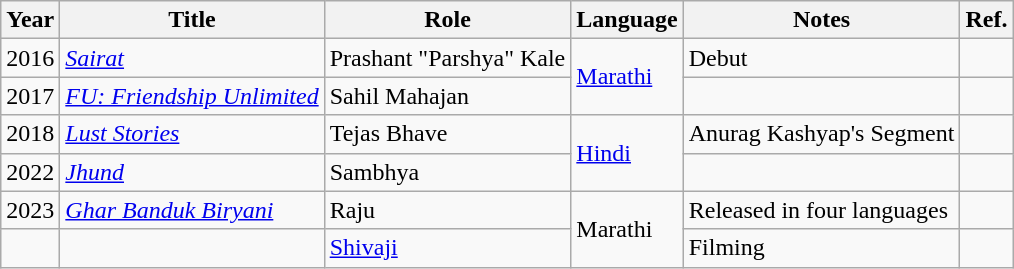<table class="wikitable">
<tr>
<th>Year</th>
<th>Title</th>
<th>Role</th>
<th>Language</th>
<th>Notes</th>
<th>Ref.</th>
</tr>
<tr>
<td>2016</td>
<td><em><a href='#'>Sairat</a></em></td>
<td>Prashant "Parshya" Kale</td>
<td rowspan="2"><a href='#'>Marathi</a></td>
<td>Debut</td>
<td></td>
</tr>
<tr>
<td>2017</td>
<td><em><a href='#'>FU: Friendship Unlimited</a></em></td>
<td>Sahil Mahajan</td>
<td></td>
<td></td>
</tr>
<tr>
<td>2018</td>
<td><em><a href='#'>Lust Stories</a></em></td>
<td>Tejas Bhave</td>
<td rowspan="2"><a href='#'>Hindi</a></td>
<td>Anurag Kashyap's Segment</td>
<td></td>
</tr>
<tr>
<td>2022</td>
<td><em><a href='#'>Jhund</a></em></td>
<td>Sambhya</td>
<td></td>
<td></td>
</tr>
<tr>
<td>2023</td>
<td><em><a href='#'>Ghar Banduk Biryani</a></em></td>
<td>Raju</td>
<td rowspan="2">Marathi</td>
<td>Released in four languages</td>
<td></td>
</tr>
<tr>
<td></td>
<td></td>
<td><a href='#'>Shivaji</a></td>
<td>Filming</td>
<td></td>
</tr>
</table>
